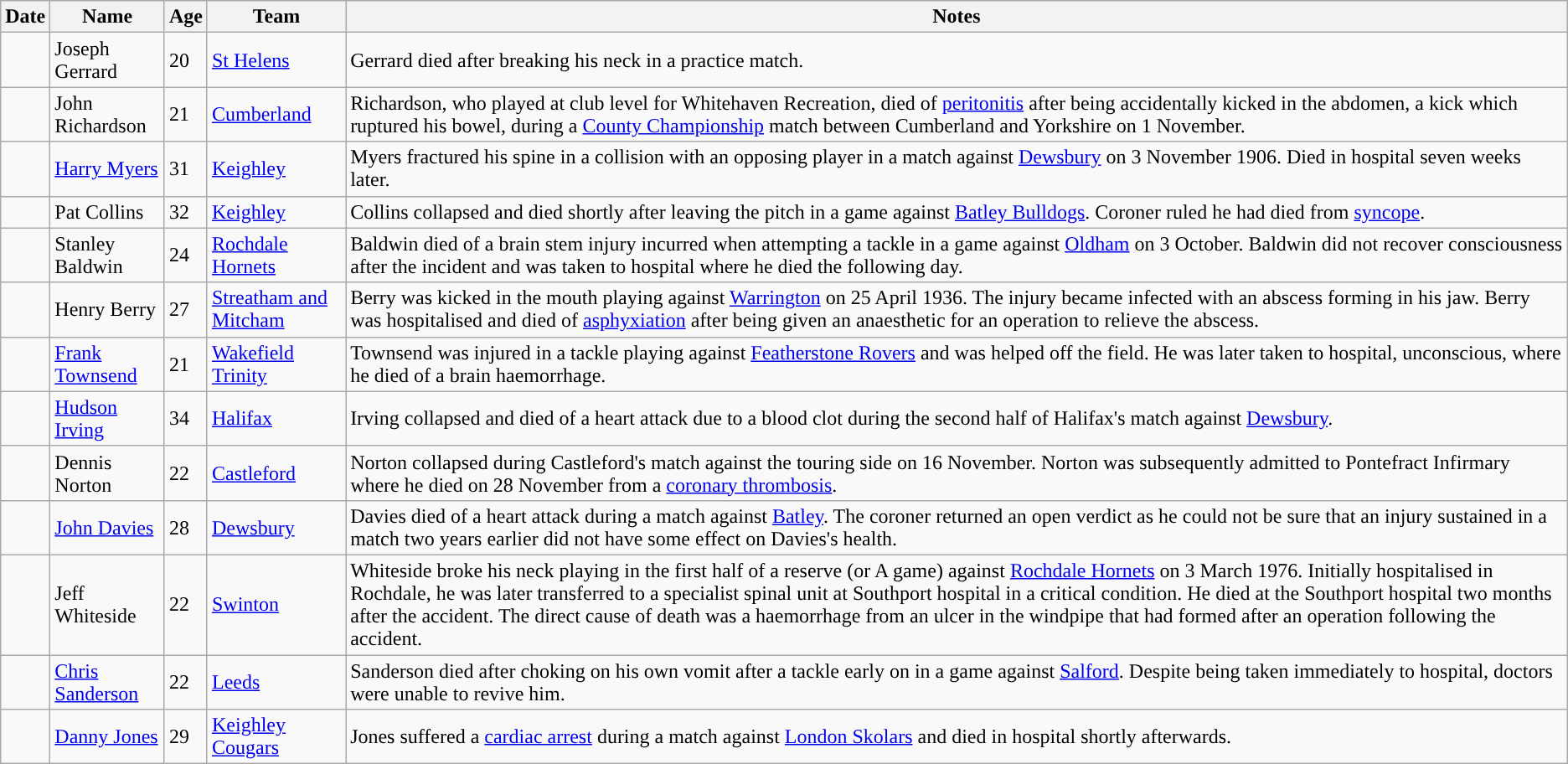<table class="wikitable sortable">
<tr>
<th>Date</th>
<th>Name</th>
<th>Age</th>
<th>Team</th>
<th class="unsortable">Notes</th>
</tr>
<tr>
<td></td>
<td data-sort-value="Gerrard, Joseph">Joseph Gerrard</td>
<td>20</td>
<td><a href='#'>St Helens</a></td>
<td>Gerrard died after breaking his neck in a practice match.</td>
</tr>
<tr>
<td></td>
<td data-sort-value="Richardson, John">John Richardson</td>
<td>21</td>
<td><a href='#'>Cumberland</a></td>
<td>Richardson, who played at club level for Whitehaven Recreation, died of <a href='#'>peritonitis</a> after being accidentally kicked in the abdomen, a kick which ruptured his bowel, during a <a href='#'>County Championship</a> match between Cumberland and Yorkshire on 1 November.</td>
</tr>
<tr>
<td></td>
<td data-sort-value="Myers, Harry"><a href='#'>Harry Myers</a></td>
<td>31</td>
<td><a href='#'>Keighley</a></td>
<td>Myers fractured his spine in a collision with an opposing player in a match against <a href='#'>Dewsbury</a> on 3 November 1906. Died in hospital seven weeks later.</td>
</tr>
<tr>
<td></td>
<td data-sort-value="Collins, Pat">Pat Collins</td>
<td>32</td>
<td><a href='#'>Keighley</a></td>
<td>Collins collapsed and died shortly after leaving the pitch in a game against <a href='#'>Batley Bulldogs</a>. Coroner ruled he had died from <a href='#'>syncope</a>.</td>
</tr>
<tr>
<td></td>
<td data-sort-value="Baldwin, Stanley">Stanley Baldwin</td>
<td>24</td>
<td><a href='#'>Rochdale Hornets</a></td>
<td>Baldwin died of a brain stem injury incurred when attempting a tackle in a game against <a href='#'>Oldham</a> on 3 October. Baldwin did not recover consciousness after the incident and was taken to hospital where he died the following day.</td>
</tr>
<tr>
<td></td>
<td data-sort-value="Berry, Henry">Henry Berry</td>
<td>27</td>
<td><a href='#'>Streatham and Mitcham</a></td>
<td>Berry was kicked in the mouth playing against <a href='#'>Warrington</a> on 25 April 1936. The injury became infected with an abscess forming in his jaw. Berry was hospitalised and died of <a href='#'>asphyxiation</a> after being given an anaesthetic for an operation to relieve the abscess.</td>
</tr>
<tr>
<td></td>
<td data-sort-value="Townsend, Frank"><a href='#'>Frank Townsend</a></td>
<td>21</td>
<td><a href='#'>Wakefield Trinity</a></td>
<td>Townsend was injured in a tackle playing against <a href='#'>Featherstone Rovers</a> and was helped off the field. He was later taken to hospital, unconscious, where he died of a brain haemorrhage.</td>
</tr>
<tr>
<td></td>
<td data-sort-value="Irving, Hudson"><a href='#'>Hudson Irving</a></td>
<td>34</td>
<td><a href='#'>Halifax</a></td>
<td>Irving collapsed and died of a heart attack due to a blood clot during the second half of Halifax's match against <a href='#'>Dewsbury</a>.</td>
</tr>
<tr>
<td></td>
<td data-sort-value="Norton, Dennis">Dennis Norton</td>
<td>22</td>
<td><a href='#'>Castleford</a></td>
<td>Norton collapsed during Castleford's match against the touring  side on 16 November. Norton was subsequently admitted to Pontefract Infirmary where he died on 28 November from a <a href='#'>coronary thrombosis</a>.</td>
</tr>
<tr>
<td></td>
<td data-sort-value="Davies, John"><a href='#'>John Davies</a></td>
<td>28</td>
<td><a href='#'>Dewsbury</a></td>
<td>Davies died of a heart attack during a match against <a href='#'>Batley</a>. The coroner returned an open verdict as he could not be sure that an injury sustained in a match two years earlier did not have some effect on Davies's health.</td>
</tr>
<tr>
<td></td>
<td data-sort-value="Whiteside, Jeff">Jeff Whiteside</td>
<td>22</td>
<td><a href='#'>Swinton</a></td>
<td>Whiteside broke his neck playing in the first half of a reserve (or A game) against <a href='#'>Rochdale Hornets</a> on 3 March 1976. Initially hospitalised in Rochdale, he was later transferred to a specialist spinal unit at Southport hospital in a critical condition. He died at the Southport hospital two months after the accident. The direct cause of death was a haemorrhage from an ulcer in the windpipe that had formed after an operation following the accident.</td>
</tr>
<tr>
<td></td>
<td data-sort-value="Sanderson, Christopher"><a href='#'>Chris Sanderson</a></td>
<td>22</td>
<td><a href='#'>Leeds</a></td>
<td>Sanderson died after choking on his own vomit after a tackle early on in a game against <a href='#'>Salford</a>. Despite being taken immediately to hospital, doctors were unable to revive him.</td>
</tr>
<tr>
<td></td>
<td data-sort-value="Jones, Danny"><a href='#'>Danny Jones</a></td>
<td>29</td>
<td><a href='#'>Keighley Cougars</a></td>
<td>Jones suffered a <a href='#'>cardiac arrest</a> during a match against <a href='#'>London Skolars</a> and died in hospital shortly afterwards.</td>
</tr>
</table>
